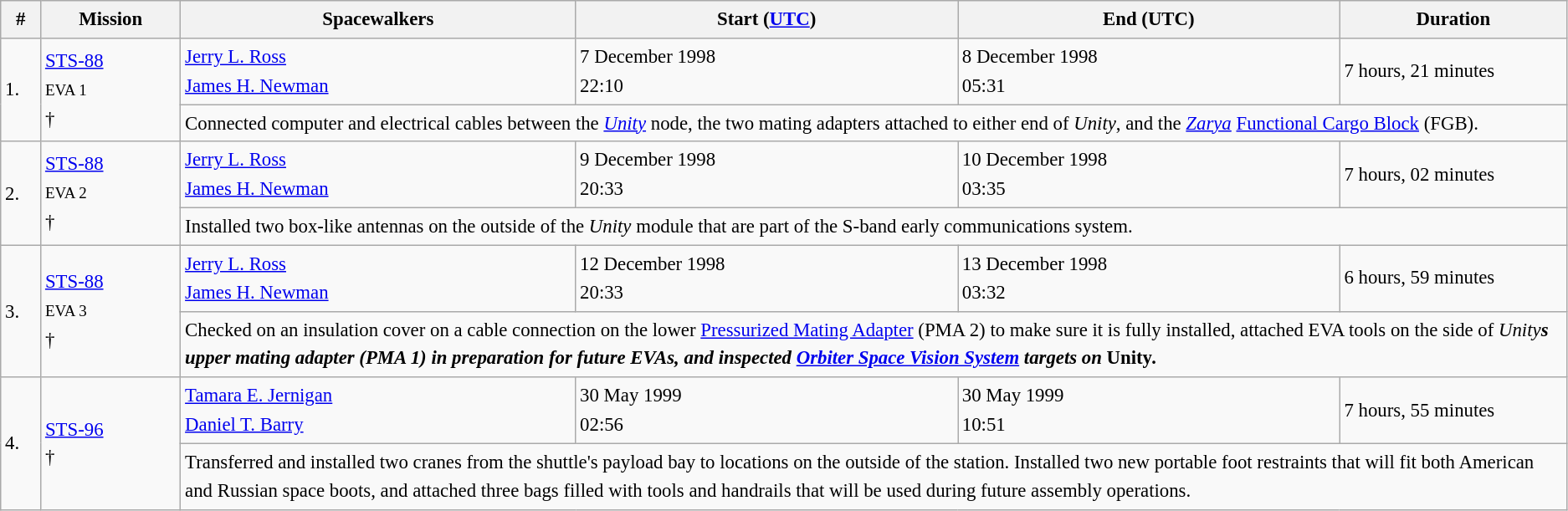<table class="wikitable sortable sticky-header" style="font-size:0.95em; line-height:1.5em;">
<tr>
<th scope="col" width="25">#</th>
<th scope="col" width="105">Mission</th>
<th scope="col" width="310">Spacewalkers</th>
<th scope="col" width="300">Start (<a href='#'>UTC</a>)</th>
<th scope="col" width="300">End (UTC)</th>
<th scope="col" width="175">Duration</th>
</tr>
<tr>
<td scope="row" rowspan=2>1.</td>
<td rowspan=2><a href='#'>STS-88</a><br><small>EVA 1</small><br>†</td>
<td> <a href='#'>Jerry L. Ross</a><br> <a href='#'>James H. Newman</a></td>
<td>7 December 1998<br>22:10</td>
<td>8 December 1998<br>05:31</td>
<td>7 hours, 21 minutes</td>
</tr>
<tr>
<td colspan=4>Connected computer and electrical cables between the <a href='#'><em>Unity</em></a> node, the two mating adapters attached to either end of <em>Unity</em>, and the <em><a href='#'>Zarya</a></em> <a href='#'>Functional Cargo Block</a> (FGB).</td>
</tr>
<tr>
<td scope="row" rowspan=2>2.</td>
<td rowspan=2><a href='#'>STS-88</a><br><small>EVA 2</small><br>†</td>
<td> <a href='#'>Jerry L. Ross</a><br> <a href='#'>James H. Newman</a></td>
<td>9 December 1998<br>20:33</td>
<td>10 December 1998<br>03:35</td>
<td>7 hours, 02 minutes</td>
</tr>
<tr>
<td colspan=4>Installed two box-like antennas on the outside of the <em>Unity</em> module that are part of the S-band early communications system.</td>
</tr>
<tr>
<td rowspan=2>3.</td>
<td rowspan=2><a href='#'>STS-88</a><br><small>EVA 3</small><br>†</td>
<td> <a href='#'>Jerry L. Ross</a><br> <a href='#'>James H. Newman</a></td>
<td>12 December 1998<br>20:33</td>
<td>13 December 1998<br>03:32</td>
<td>6 hours, 59 minutes</td>
</tr>
<tr>
<td colspan=4>Checked on an insulation cover on a cable connection on the lower <a href='#'>Pressurized Mating Adapter</a> (PMA 2) to make sure it is fully installed, attached EVA tools on the side of <em>Unity<strong>s upper mating adapter (PMA 1) in preparation for future EVAs, and inspected <a href='#'>Orbiter Space Vision System</a> targets on </em>Unity<em>.</td>
</tr>
<tr>
<td rowspan=2>4.</td>
<td rowspan=2><a href='#'>STS-96</a><br>†</td>
<td> <a href='#'>Tamara E. Jernigan</a><br> <a href='#'>Daniel T. Barry</a></td>
<td>30 May 1999<br>02:56</td>
<td>30 May 1999<br>10:51</td>
<td>7 hours, 55 minutes</td>
</tr>
<tr>
<td colspan=4>Transferred and installed two cranes from the shuttle's payload bay to locations on the outside of the station. Installed two new portable foot restraints that will fit both American and Russian space boots, and attached three bags filled with tools and handrails that will be used during future assembly operations.</td>
</tr>
</table>
